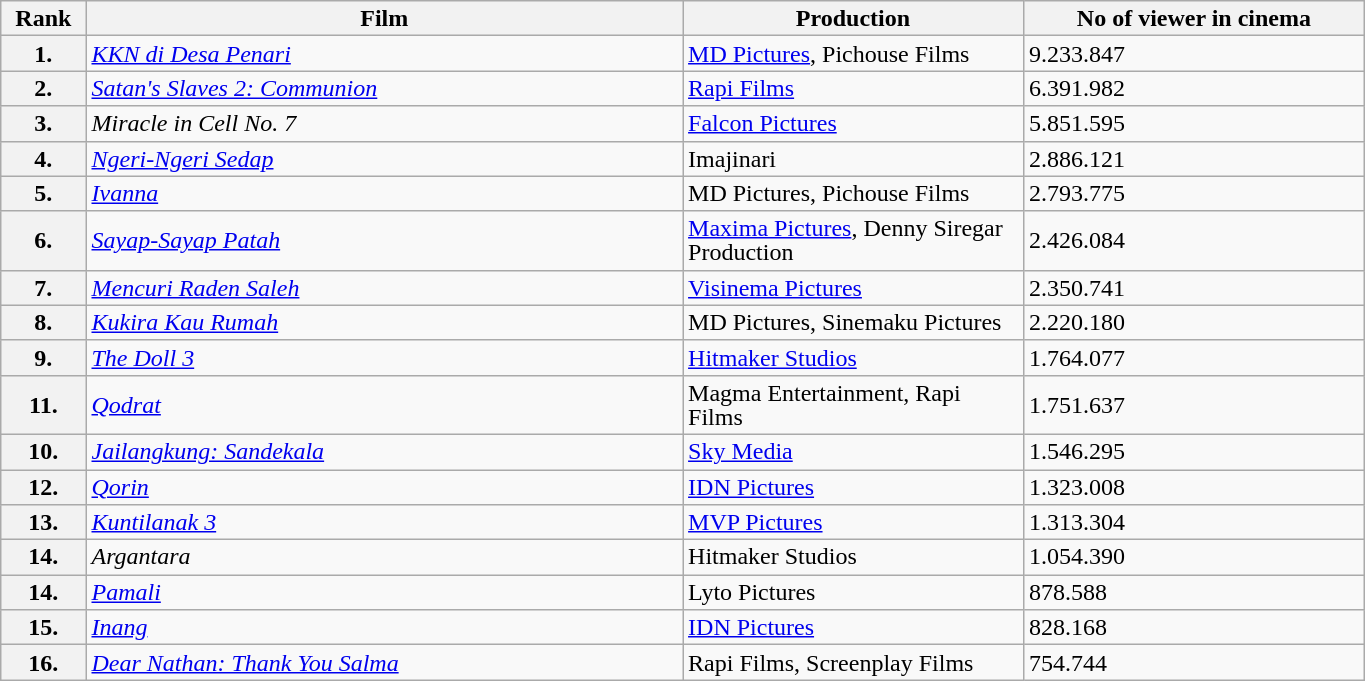<table class="wikitable" style="text-align:left; font-size:100%; line-height:16px;" width="72%">
<tr>
<th style="width:05%;">Rank</th>
<th style="width:35%;">Film</th>
<th style="width:20%;">Production</th>
<th style="width:20%;">No of viewer in cinema</th>
</tr>
<tr>
<th>1.</th>
<td><em><a href='#'>KKN di Desa Penari</a></em></td>
<td><a href='#'>MD Pictures</a>, Pichouse Films</td>
<td>9.233.847</td>
</tr>
<tr>
<th>2.</th>
<td><em><a href='#'>Satan's Slaves 2: Communion</a></em></td>
<td><a href='#'>Rapi Films</a></td>
<td>6.391.982</td>
</tr>
<tr>
<th>3.</th>
<td><em>Miracle in Cell No. 7</em></td>
<td><a href='#'>Falcon Pictures</a></td>
<td>5.851.595</td>
</tr>
<tr>
<th>4.</th>
<td><em><a href='#'>Ngeri-Ngeri Sedap</a></em></td>
<td>Imajinari</td>
<td>2.886.121</td>
</tr>
<tr>
<th>5.</th>
<td><em><a href='#'>Ivanna</a></em></td>
<td>MD Pictures, Pichouse Films</td>
<td>2.793.775</td>
</tr>
<tr>
<th>6.</th>
<td><em><a href='#'>Sayap-Sayap Patah</a></em></td>
<td><a href='#'>Maxima Pictures</a>, Denny Siregar Production</td>
<td>2.426.084</td>
</tr>
<tr>
<th>7.</th>
<td><em><a href='#'>Mencuri Raden Saleh</a></em></td>
<td><a href='#'>Visinema Pictures</a></td>
<td>2.350.741</td>
</tr>
<tr>
<th>8.</th>
<td><em><a href='#'>Kukira Kau Rumah</a></em></td>
<td>MD Pictures, Sinemaku Pictures</td>
<td>2.220.180</td>
</tr>
<tr>
<th>9.</th>
<td><em><a href='#'>The Doll 3</a></em></td>
<td><a href='#'>Hitmaker Studios</a></td>
<td>1.764.077</td>
</tr>
<tr>
<th>11.</th>
<td><em><a href='#'>Qodrat</a></em></td>
<td>Magma Entertainment, Rapi Films</td>
<td>1.751.637</td>
</tr>
<tr>
<th>10.</th>
<td><em><a href='#'>Jailangkung: Sandekala</a></em></td>
<td><a href='#'>Sky Media</a></td>
<td>1.546.295</td>
</tr>
<tr>
<th>12.</th>
<td><em><a href='#'>Qorin</a></em></td>
<td><a href='#'>IDN Pictures</a></td>
<td>1.323.008</td>
</tr>
<tr>
<th>13.</th>
<td><em><a href='#'>Kuntilanak 3</a></em></td>
<td><a href='#'>MVP Pictures</a></td>
<td>1.313.304</td>
</tr>
<tr>
<th>14.</th>
<td><em>Argantara</em></td>
<td>Hitmaker Studios</td>
<td>1.054.390</td>
</tr>
<tr>
<th>14.</th>
<td><em><a href='#'>Pamali</a></em></td>
<td>Lyto Pictures</td>
<td>878.588</td>
</tr>
<tr>
<th>15.</th>
<td><em><a href='#'>Inang</a></em></td>
<td><a href='#'>IDN Pictures</a></td>
<td>828.168</td>
</tr>
<tr>
<th>16.</th>
<td><em><a href='#'>Dear Nathan: Thank You Salma</a></em></td>
<td>Rapi Films, Screenplay Films</td>
<td>754.744</td>
</tr>
</table>
